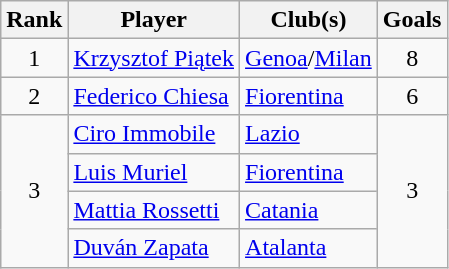<table class="wikitable sortable" style="text-align:center">
<tr>
<th>Rank</th>
<th>Player</th>
<th>Club(s)</th>
<th>Goals</th>
</tr>
<tr>
<td>1</td>
<td align=left> <a href='#'>Krzysztof Piątek</a></td>
<td align=left><a href='#'>Genoa</a>/<a href='#'>Milan</a></td>
<td>8</td>
</tr>
<tr>
<td>2</td>
<td align=left> <a href='#'>Federico Chiesa</a></td>
<td align=left><a href='#'>Fiorentina</a></td>
<td>6</td>
</tr>
<tr>
<td rowspan="4">3</td>
<td align=left> <a href='#'>Ciro Immobile</a></td>
<td align=left><a href='#'>Lazio</a></td>
<td rowspan="4">3</td>
</tr>
<tr>
<td align=left> <a href='#'>Luis Muriel</a></td>
<td align=left><a href='#'>Fiorentina</a></td>
</tr>
<tr>
<td align=left> <a href='#'>Mattia Rossetti</a></td>
<td align=left><a href='#'>Catania</a></td>
</tr>
<tr>
<td align=left> <a href='#'>Duván Zapata</a></td>
<td align=left><a href='#'>Atalanta</a></td>
</tr>
</table>
